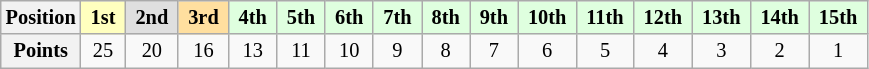<table class="wikitable" style="font-size:85%; text-align:center">
<tr>
<th>Position</th>
<td style="background:#ffffbf;"> <strong>1st</strong> </td>
<td style="background:#dfdfdf;"> <strong>2nd</strong> </td>
<td style="background:#ffdf9f;"> <strong>3rd</strong> </td>
<td style="background:#dfffdf;"> <strong>4th</strong> </td>
<td style="background:#dfffdf;"> <strong>5th</strong> </td>
<td style="background:#dfffdf;"> <strong>6th</strong> </td>
<td style="background:#dfffdf;"> <strong>7th</strong> </td>
<td style="background:#dfffdf;"> <strong>8th</strong> </td>
<td style="background:#dfffdf;"> <strong>9th</strong> </td>
<td style="background:#dfffdf;"> <strong>10th</strong> </td>
<td style="background:#dfffdf;"> <strong>11th</strong> </td>
<td style="background:#dfffdf;"> <strong>12th</strong> </td>
<td style="background:#dfffdf;"> <strong>13th</strong> </td>
<td style="background:#dfffdf;"> <strong>14th</strong> </td>
<td style="background:#dfffdf;"> <strong>15th</strong> </td>
</tr>
<tr>
<th>Points</th>
<td>25</td>
<td>20</td>
<td>16</td>
<td>13</td>
<td>11</td>
<td>10</td>
<td>9</td>
<td>8</td>
<td>7</td>
<td>6</td>
<td>5</td>
<td>4</td>
<td>3</td>
<td>2</td>
<td>1</td>
</tr>
</table>
